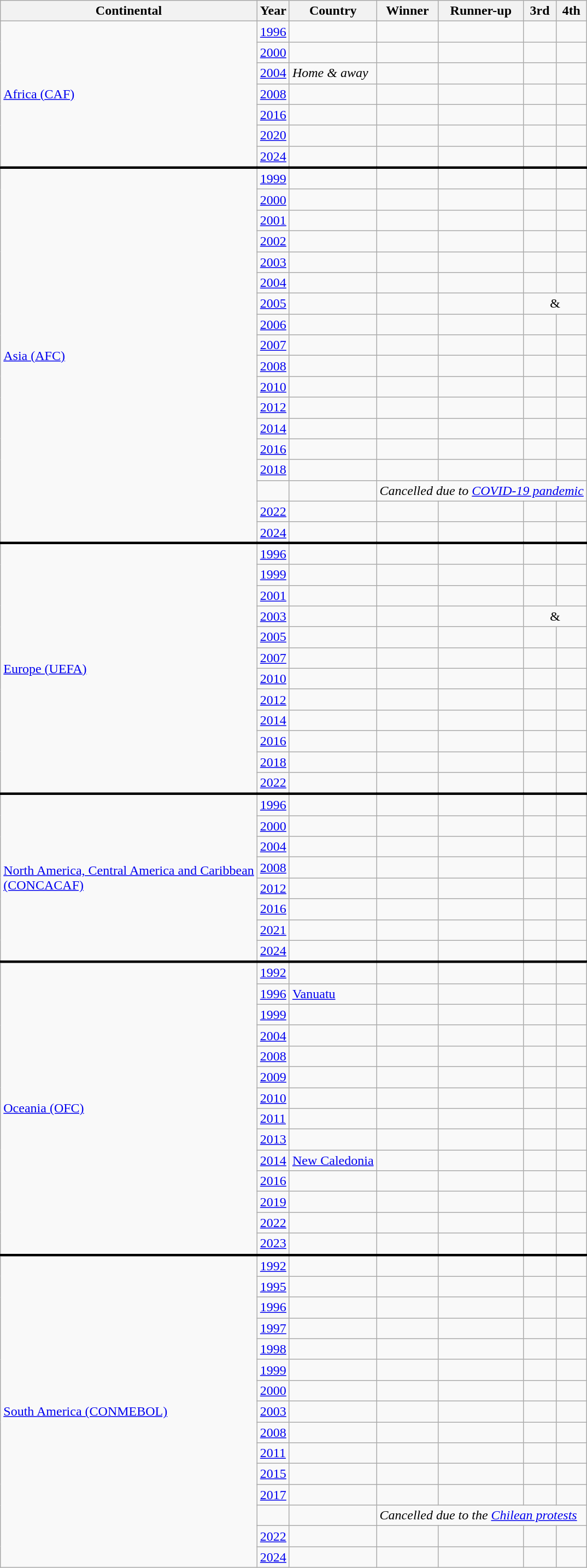<table class="wikitable">
<tr>
<th>Continental</th>
<th>Year</th>
<th>Country</th>
<th>Winner </th>
<th>Runner-up </th>
<th>3rd </th>
<th>4th</th>
</tr>
<tr>
<td rowspan=7><a href='#'>Africa (CAF)</a></td>
<td><a href='#'>1996</a></td>
<td></td>
<td></td>
<td></td>
<td></td>
<td></td>
</tr>
<tr>
<td><a href='#'>2000</a></td>
<td></td>
<td></td>
<td></td>
<td></td>
<td></td>
</tr>
<tr>
<td><a href='#'>2004</a></td>
<td><em>Home & away</em></td>
<td></td>
<td></td>
<td></td>
<td></td>
</tr>
<tr>
<td><a href='#'>2008</a></td>
<td></td>
<td></td>
<td></td>
<td></td>
<td></td>
</tr>
<tr>
<td><a href='#'>2016</a></td>
<td></td>
<td></td>
<td></td>
<td></td>
<td></td>
</tr>
<tr>
<td><a href='#'>2020</a></td>
<td></td>
<td></td>
<td></td>
<td></td>
<td></td>
</tr>
<tr>
<td><a href='#'>2024</a></td>
<td></td>
<td></td>
<td></td>
<td></td>
<td></td>
</tr>
<tr style="border-top:3px solid black;">
<td rowspan=18><a href='#'>Asia (AFC)</a></td>
<td><a href='#'>1999</a></td>
<td></td>
<td></td>
<td></td>
<td></td>
<td></td>
</tr>
<tr>
<td><a href='#'>2000</a></td>
<td></td>
<td></td>
<td></td>
<td></td>
<td></td>
</tr>
<tr>
<td><a href='#'>2001</a></td>
<td></td>
<td></td>
<td></td>
<td></td>
<td></td>
</tr>
<tr>
<td><a href='#'>2002</a></td>
<td></td>
<td></td>
<td></td>
<td></td>
<td></td>
</tr>
<tr>
<td><a href='#'>2003</a></td>
<td></td>
<td></td>
<td></td>
<td></td>
<td></td>
</tr>
<tr>
<td><a href='#'>2004</a></td>
<td></td>
<td></td>
<td></td>
<td></td>
<td></td>
</tr>
<tr>
<td><a href='#'>2005</a></td>
<td></td>
<td></td>
<td></td>
<td colspan="2" style="text-align:center;"> & </td>
</tr>
<tr>
<td><a href='#'>2006</a></td>
<td></td>
<td></td>
<td></td>
<td></td>
<td></td>
</tr>
<tr>
<td><a href='#'>2007</a></td>
<td></td>
<td></td>
<td></td>
<td></td>
<td></td>
</tr>
<tr>
<td><a href='#'>2008</a></td>
<td></td>
<td></td>
<td></td>
<td></td>
<td></td>
</tr>
<tr>
<td><a href='#'>2010</a></td>
<td></td>
<td></td>
<td></td>
<td></td>
<td></td>
</tr>
<tr>
<td><a href='#'>2012</a></td>
<td></td>
<td></td>
<td></td>
<td></td>
<td></td>
</tr>
<tr>
<td><a href='#'>2014</a></td>
<td></td>
<td></td>
<td></td>
<td></td>
<td></td>
</tr>
<tr>
<td><a href='#'>2016</a></td>
<td></td>
<td></td>
<td></td>
<td></td>
<td></td>
</tr>
<tr>
<td><a href='#'>2018</a></td>
<td></td>
<td></td>
<td></td>
<td></td>
<td></td>
</tr>
<tr>
<td></td>
<td></td>
<td colspan=4><em>Cancelled due to <a href='#'>COVID-19 pandemic</a></em> </td>
</tr>
<tr>
<td><a href='#'>2022</a></td>
<td></td>
<td></td>
<td></td>
<td></td>
<td></td>
</tr>
<tr>
<td><a href='#'>2024</a></td>
<td></td>
<td></td>
<td></td>
<td></td>
<td></td>
</tr>
<tr>
</tr>
<tr style="border-top:3px solid black;">
<td rowspan=12><a href='#'>Europe (UEFA)</a></td>
<td><a href='#'>1996</a></td>
<td></td>
<td></td>
<td></td>
<td></td>
<td></td>
</tr>
<tr>
<td><a href='#'>1999</a></td>
<td></td>
<td></td>
<td></td>
<td></td>
<td></td>
</tr>
<tr>
<td><a href='#'>2001</a></td>
<td></td>
<td></td>
<td></td>
<td></td>
<td></td>
</tr>
<tr>
<td><a href='#'>2003</a></td>
<td></td>
<td></td>
<td></td>
<td colspan="2" style="text-align:center;"> & </td>
</tr>
<tr>
<td><a href='#'>2005</a></td>
<td></td>
<td></td>
<td></td>
<td></td>
<td></td>
</tr>
<tr>
<td><a href='#'>2007</a></td>
<td></td>
<td></td>
<td></td>
<td></td>
<td></td>
</tr>
<tr>
<td><a href='#'>2010</a></td>
<td></td>
<td></td>
<td></td>
<td></td>
<td></td>
</tr>
<tr>
<td><a href='#'>2012</a></td>
<td></td>
<td></td>
<td></td>
<td></td>
<td></td>
</tr>
<tr>
<td><a href='#'>2014</a></td>
<td></td>
<td></td>
<td></td>
<td></td>
<td></td>
</tr>
<tr>
<td><a href='#'>2016</a></td>
<td></td>
<td></td>
<td></td>
<td></td>
<td></td>
</tr>
<tr>
<td><a href='#'>2018</a></td>
<td></td>
<td></td>
<td></td>
<td></td>
<td></td>
</tr>
<tr>
<td><a href='#'>2022</a></td>
<td></td>
<td></td>
<td></td>
<td></td>
<td></td>
</tr>
<tr style="border-top:3px solid black;">
<td rowspan=8><a href='#'>North America, Central America and Caribbean<br>(CONCACAF)</a></td>
<td><a href='#'>1996</a></td>
<td></td>
<td></td>
<td></td>
<td></td>
<td></td>
</tr>
<tr>
<td><a href='#'>2000</a></td>
<td></td>
<td></td>
<td></td>
<td></td>
<td></td>
</tr>
<tr>
<td><a href='#'>2004</a></td>
<td></td>
<td></td>
<td></td>
<td></td>
<td></td>
</tr>
<tr>
<td><a href='#'>2008</a></td>
<td></td>
<td></td>
<td></td>
<td></td>
<td></td>
</tr>
<tr>
<td><a href='#'>2012</a></td>
<td></td>
<td></td>
<td></td>
<td></td>
<td></td>
</tr>
<tr>
<td><a href='#'>2016</a></td>
<td></td>
<td></td>
<td></td>
<td></td>
<td></td>
</tr>
<tr>
<td><a href='#'>2021</a></td>
<td></td>
<td></td>
<td></td>
<td></td>
<td></td>
</tr>
<tr>
<td><a href='#'>2024</a></td>
<td></td>
<td></td>
<td></td>
<td></td>
<td></td>
</tr>
<tr style="border-top:3px solid black;">
<td rowspan=14><a href='#'>Oceania (OFC)</a></td>
<td><a href='#'>1992</a></td>
<td></td>
<td></td>
<td></td>
<td></td>
<td></td>
</tr>
<tr>
<td><a href='#'>1996</a></td>
<td><a href='#'>Vanuatu</a></td>
<td></td>
<td></td>
<td></td>
<td></td>
</tr>
<tr>
<td><a href='#'>1999</a></td>
<td></td>
<td></td>
<td></td>
<td></td>
<td></td>
</tr>
<tr>
<td><a href='#'>2004</a></td>
<td></td>
<td></td>
<td></td>
<td></td>
<td></td>
</tr>
<tr>
<td><a href='#'>2008</a></td>
<td></td>
<td></td>
<td></td>
<td></td>
<td></td>
</tr>
<tr>
<td><a href='#'>2009</a></td>
<td></td>
<td></td>
<td></td>
<td></td>
<td></td>
</tr>
<tr>
<td><a href='#'>2010</a></td>
<td></td>
<td></td>
<td></td>
<td></td>
<td></td>
</tr>
<tr>
<td><a href='#'>2011</a></td>
<td></td>
<td></td>
<td></td>
<td></td>
<td></td>
</tr>
<tr>
<td><a href='#'>2013</a></td>
<td></td>
<td></td>
<td></td>
<td></td>
<td></td>
</tr>
<tr>
<td><a href='#'>2014</a></td>
<td><a href='#'>New Caledonia</a></td>
<td></td>
<td></td>
<td></td>
<td></td>
</tr>
<tr>
<td><a href='#'>2016</a></td>
<td></td>
<td></td>
<td></td>
<td></td>
<td></td>
</tr>
<tr>
<td><a href='#'>2019</a></td>
<td></td>
<td></td>
<td></td>
<td></td>
<td></td>
</tr>
<tr>
<td><a href='#'>2022</a></td>
<td></td>
<td></td>
<td></td>
<td></td>
<td></td>
</tr>
<tr style="border-bottom:3px solid black;">
<td><a href='#'>2023</a></td>
<td></td>
<td></td>
<td></td>
<td></td>
<td></td>
</tr>
<tr>
<td rowspan=15><a href='#'>South America (CONMEBOL)</a></td>
<td><a href='#'>1992</a></td>
<td></td>
<td></td>
<td></td>
<td></td>
<td></td>
</tr>
<tr>
<td><a href='#'>1995</a></td>
<td></td>
<td></td>
<td></td>
<td></td>
<td></td>
</tr>
<tr>
<td><a href='#'>1996</a></td>
<td></td>
<td></td>
<td></td>
<td></td>
<td></td>
</tr>
<tr>
<td><a href='#'>1997</a></td>
<td></td>
<td></td>
<td></td>
<td></td>
<td></td>
</tr>
<tr>
<td><a href='#'>1998</a></td>
<td></td>
<td></td>
<td></td>
<td></td>
<td></td>
</tr>
<tr>
<td><a href='#'>1999</a></td>
<td></td>
<td></td>
<td></td>
<td></td>
<td></td>
</tr>
<tr>
<td><a href='#'>2000</a></td>
<td></td>
<td></td>
<td></td>
<td></td>
<td></td>
</tr>
<tr>
<td><a href='#'>2003</a></td>
<td></td>
<td></td>
<td></td>
<td></td>
<td></td>
</tr>
<tr>
<td><a href='#'>2008</a></td>
<td></td>
<td></td>
<td></td>
<td></td>
<td></td>
</tr>
<tr>
<td><a href='#'>2011</a></td>
<td></td>
<td></td>
<td></td>
<td></td>
<td></td>
</tr>
<tr>
<td><a href='#'>2015</a></td>
<td></td>
<td></td>
<td></td>
<td></td>
<td></td>
</tr>
<tr>
<td><a href='#'>2017</a></td>
<td></td>
<td></td>
<td></td>
<td></td>
<td></td>
</tr>
<tr>
<td></td>
<td></td>
<td colspan=4><em>Cancelled due to the <a href='#'>Chilean protests</a></em></td>
</tr>
<tr>
<td><a href='#'>2022</a></td>
<td></td>
<td></td>
<td></td>
<td></td>
<td></td>
</tr>
<tr>
<td><a href='#'>2024</a></td>
<td></td>
<td></td>
<td></td>
<td></td>
<td></td>
</tr>
</table>
